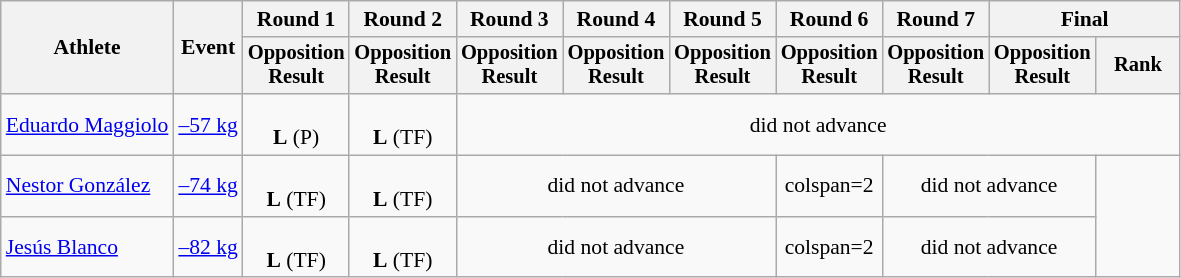<table class="wikitable" border="1" style="font-size:90%">
<tr>
<th rowspan="2">Athlete</th>
<th rowspan="2">Event</th>
<th>Round 1</th>
<th>Round 2</th>
<th>Round 3</th>
<th>Round 4</th>
<th>Round 5</th>
<th>Round 6</th>
<th>Round 7</th>
<th colspan=2>Final</th>
</tr>
<tr style="font-size: 95%">
<th>Opposition<br>Result</th>
<th>Opposition<br>Result</th>
<th>Opposition<br>Result</th>
<th>Opposition<br>Result</th>
<th>Opposition<br>Result</th>
<th>Opposition<br>Result</th>
<th>Opposition<br>Result</th>
<th>Opposition<br>Result</th>
<th width=50>Rank</th>
</tr>
<tr align=center>
<td align=left><a href='#'>Eduardo Maggiolo</a></td>
<td align=left><a href='#'>–57 kg</a></td>
<td><br><strong>L</strong> (P)</td>
<td><br><strong>L</strong> (TF)</td>
<td align=center colspan=7>did not advance</td>
</tr>
<tr align=center>
<td align=left><a href='#'>Nestor González</a></td>
<td align=left><a href='#'>–74 kg</a></td>
<td><br><strong>L</strong> (TF)</td>
<td><br><strong>L</strong> (TF)</td>
<td align=center colspan=3>did not advance</td>
<td>colspan=2 </td>
<td align=center colspan=2>did not advance</td>
</tr>
<tr align=center>
<td align=left><a href='#'>Jesús Blanco</a></td>
<td align=left><a href='#'>–82 kg</a></td>
<td><br><strong>L</strong> (TF)</td>
<td><br><strong>L</strong> (TF)</td>
<td align=center colspan=3>did not advance</td>
<td>colspan=2 </td>
<td align=center colspan=2>did not advance</td>
</tr>
</table>
